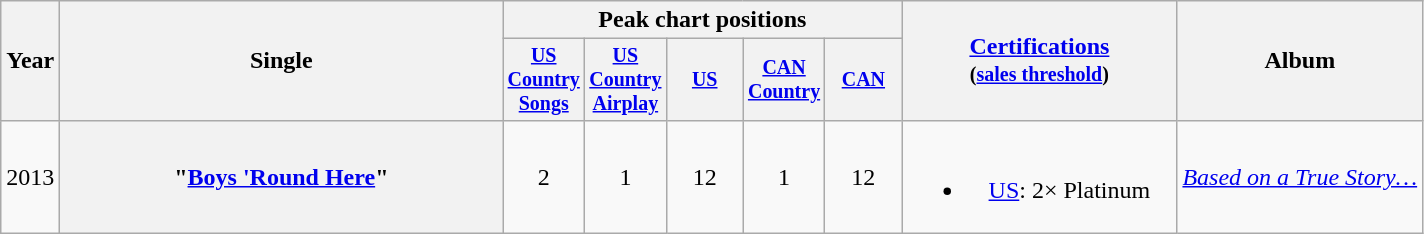<table class="wikitable plainrowheaders" style="text-align:center;">
<tr>
<th rowspan="2">Year</th>
<th rowspan="2" style="width:18em;">Single</th>
<th colspan="5">Peak chart positions</th>
<th rowspan="2" style="width:11em;"><a href='#'>Certifications</a><br><small>(<a href='#'>sales threshold</a>)</small></th>
<th rowspan="2">Album</th>
</tr>
<tr style="font-size:smaller;">
<th style="width:45px;"><a href='#'>US Country Songs</a><br></th>
<th style="width:45px;"><a href='#'>US Country Airplay</a><br></th>
<th style="width:45px;"><a href='#'>US</a><br></th>
<th style="width:45px;"><a href='#'>CAN Country</a><br></th>
<th style="width:45px;"><a href='#'>CAN</a><br></th>
</tr>
<tr>
<td>2013</td>
<th scope="row">"<a href='#'>Boys 'Round Here</a>"<br></th>
<td>2</td>
<td>1</td>
<td>12</td>
<td>1</td>
<td>12</td>
<td><br><ul><li><a href='#'>US</a>: 2× Platinum</li></ul></td>
<td><em><a href='#'>Based on a True Story…</a></em></td>
</tr>
</table>
